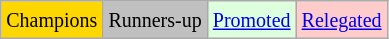<table class="wikitable">
<tr>
<td bgcolor=gold><small>Champions</small></td>
<td bgcolor=silver><small>Runners-up</small></td>
<td bgcolor="#DDFFDD"><small><a href='#'>Promoted</a></small></td>
<td bgcolor= "#FFCCCC"><small><a href='#'>Relegated</a></small></td>
</tr>
</table>
